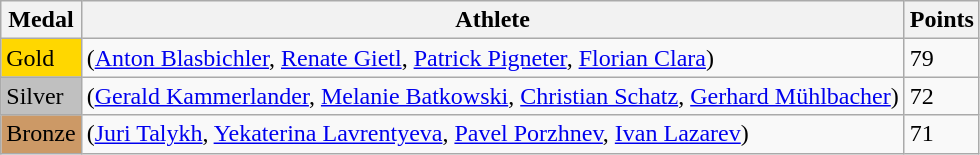<table class="wikitable">
<tr>
<th>Medal</th>
<th>Athlete</th>
<th>Points</th>
</tr>
<tr>
<td bgcolor="gold">Gold</td>
<td> (<a href='#'>Anton Blasbichler</a>, <a href='#'>Renate Gietl</a>, <a href='#'>Patrick Pigneter</a>, <a href='#'>Florian Clara</a>)</td>
<td>79</td>
</tr>
<tr>
<td bgcolor="silver">Silver</td>
<td> (<a href='#'>Gerald Kammerlander</a>, <a href='#'>Melanie Batkowski</a>, <a href='#'>Christian Schatz</a>, <a href='#'>Gerhard Mühlbacher</a>)</td>
<td>72</td>
</tr>
<tr>
<td bgcolor="CC9966">Bronze</td>
<td> (<a href='#'>Juri Talykh</a>, <a href='#'>Yekaterina Lavrentyeva</a>, <a href='#'>Pavel Porzhnev</a>, <a href='#'>Ivan Lazarev</a>)</td>
<td>71</td>
</tr>
</table>
